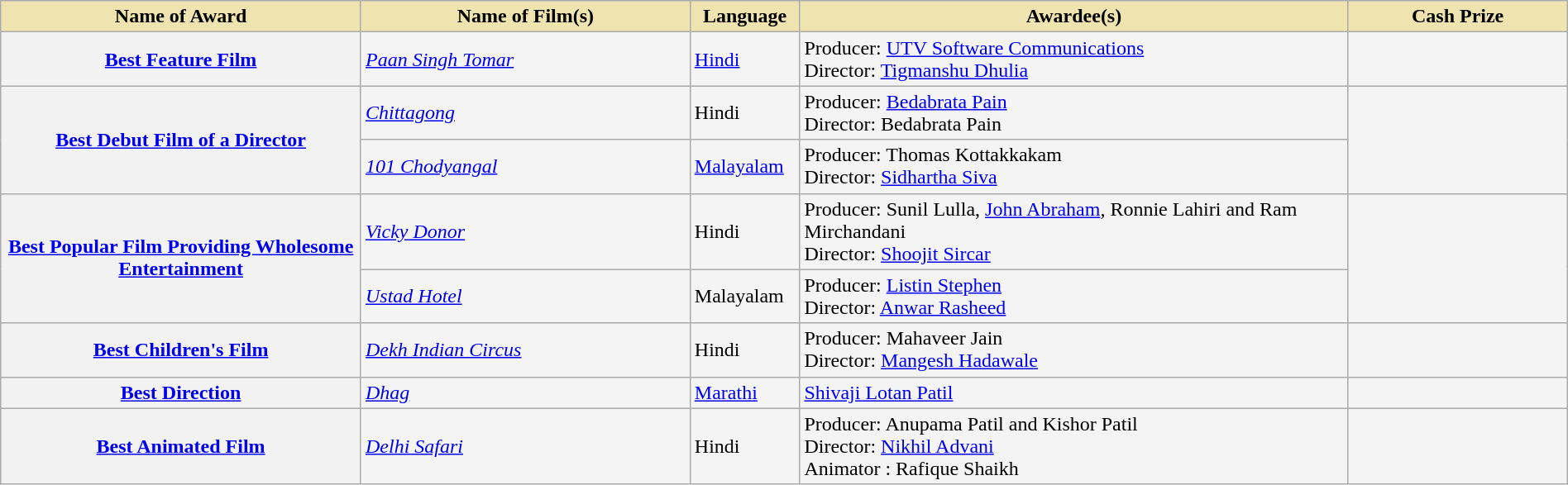<table class="wikitable plainrowheaders" style="width:100%;background-color:#F4F4F4;">
<tr>
<th scope="col" style="background-color:#EFE4B0;width:23%;">Name of Award</th>
<th scope="col" style="background-color:#EFE4B0;width:21%;">Name of Film(s)</th>
<th scope="col" style="background-color:#EFE4B0;width:7%;">Language</th>
<th scope="col" style="background-color:#EFE4B0;width:35%;">Awardee(s)</th>
<th scope="col" style="background-color:#EFE4B0;width:14%;">Cash Prize</th>
</tr>
<tr>
<th scope="row"><a href='#'>Best Feature Film</a></th>
<td><em><a href='#'>Paan Singh Tomar</a></em></td>
<td><a href='#'>Hindi</a></td>
<td>Producer: <a href='#'>UTV Software Communications</a><br>Director: <a href='#'>Tigmanshu Dhulia</a></td>
<td></td>
</tr>
<tr>
<th scope="row" rowspan="2"><a href='#'>Best Debut Film of a Director</a></th>
<td><em><a href='#'>Chittagong</a></em></td>
<td>Hindi</td>
<td>Producer: <a href='#'>Bedabrata Pain</a><br>Director: Bedabrata Pain</td>
<td rowspan="2"></td>
</tr>
<tr>
<td><em><a href='#'>101 Chodyangal</a></em></td>
<td><a href='#'>Malayalam</a></td>
<td>Producer: Thomas Kottakkakam<br>Director: <a href='#'>Sidhartha Siva</a></td>
</tr>
<tr>
<th scope="row" rowspan="2"><a href='#'>Best Popular Film Providing Wholesome Entertainment</a></th>
<td><em><a href='#'>Vicky Donor</a></em></td>
<td>Hindi</td>
<td>Producer: Sunil Lulla, <a href='#'>John Abraham</a>, Ronnie Lahiri and Ram Mirchandani<br>Director: <a href='#'>Shoojit Sircar</a></td>
<td rowspan="2"></td>
</tr>
<tr>
<td><em><a href='#'>Ustad Hotel</a></em></td>
<td>Malayalam</td>
<td>Producer: <a href='#'>Listin Stephen</a><br>Director: <a href='#'>Anwar Rasheed</a></td>
</tr>
<tr>
<th scope="row"><a href='#'>Best Children's Film</a></th>
<td><em><a href='#'>Dekh Indian Circus</a></em></td>
<td>Hindi</td>
<td>Producer: Mahaveer Jain<br>Director: <a href='#'>Mangesh Hadawale</a></td>
<td></td>
</tr>
<tr>
<th scope="row"><a href='#'>Best Direction</a></th>
<td><em><a href='#'>Dhag</a></em></td>
<td><a href='#'>Marathi</a></td>
<td><a href='#'>Shivaji Lotan Patil</a></td>
<td></td>
</tr>
<tr>
<th scope="row"><a href='#'>Best Animated Film</a></th>
<td><em><a href='#'>Delhi Safari</a></em></td>
<td>Hindi</td>
<td>Producer: Anupama Patil and Kishor Patil<br>Director: <a href='#'>Nikhil Advani</a><br>Animator : Rafique Shaikh</td>
<td></td>
</tr>
</table>
